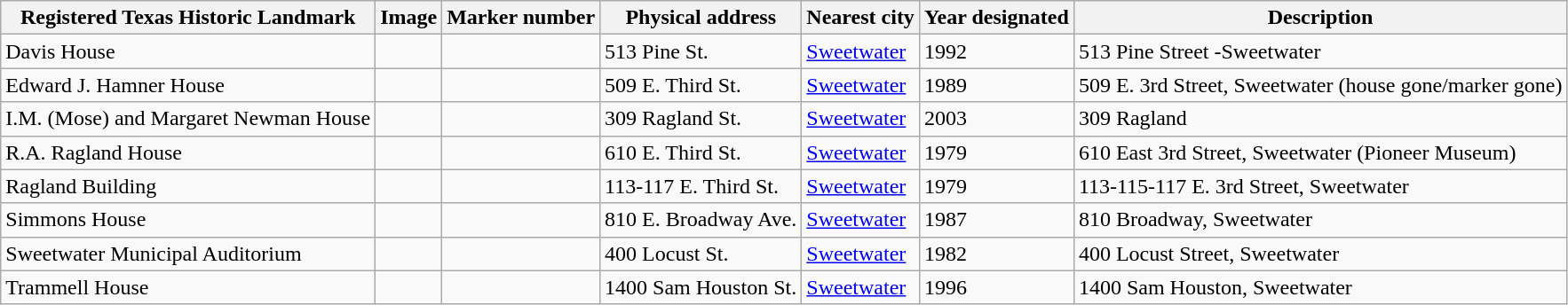<table class="wikitable sortable">
<tr>
<th>Registered Texas Historic Landmark</th>
<th>Image</th>
<th>Marker number</th>
<th>Physical address</th>
<th>Nearest city</th>
<th>Year designated</th>
<th>Description</th>
</tr>
<tr>
<td>Davis House</td>
<td></td>
<td></td>
<td>513 Pine St.<br></td>
<td><a href='#'>Sweetwater</a></td>
<td>1992</td>
<td>513 Pine Street -Sweetwater</td>
</tr>
<tr>
<td>Edward J. Hamner House</td>
<td></td>
<td></td>
<td>509 E. Third St.<br></td>
<td><a href='#'>Sweetwater</a></td>
<td>1989</td>
<td>509 E. 3rd Street, Sweetwater (house gone/marker gone)</td>
</tr>
<tr>
<td>I.M. (Mose) and Margaret Newman House</td>
<td></td>
<td></td>
<td>309 Ragland St.<br></td>
<td><a href='#'>Sweetwater</a></td>
<td>2003</td>
<td>309 Ragland</td>
</tr>
<tr>
<td>R.A. Ragland House</td>
<td></td>
<td></td>
<td>610 E. Third St.<br></td>
<td><a href='#'>Sweetwater</a></td>
<td>1979</td>
<td>610 East 3rd Street, Sweetwater (Pioneer Museum)</td>
</tr>
<tr>
<td>Ragland Building</td>
<td></td>
<td></td>
<td>113-117 E. Third St.<br></td>
<td><a href='#'>Sweetwater</a></td>
<td>1979</td>
<td>113-115-117 E. 3rd Street, Sweetwater</td>
</tr>
<tr>
<td>Simmons House</td>
<td></td>
<td></td>
<td>810 E. Broadway Ave.<br></td>
<td><a href='#'>Sweetwater</a></td>
<td>1987</td>
<td>810 Broadway, Sweetwater</td>
</tr>
<tr>
<td>Sweetwater Municipal Auditorium</td>
<td></td>
<td></td>
<td>400 Locust St.<br></td>
<td><a href='#'>Sweetwater</a></td>
<td>1982</td>
<td>400 Locust Street, Sweetwater</td>
</tr>
<tr>
<td>Trammell House</td>
<td></td>
<td></td>
<td>1400 Sam Houston St.<br></td>
<td><a href='#'>Sweetwater</a></td>
<td>1996</td>
<td>1400 Sam Houston, Sweetwater</td>
</tr>
</table>
